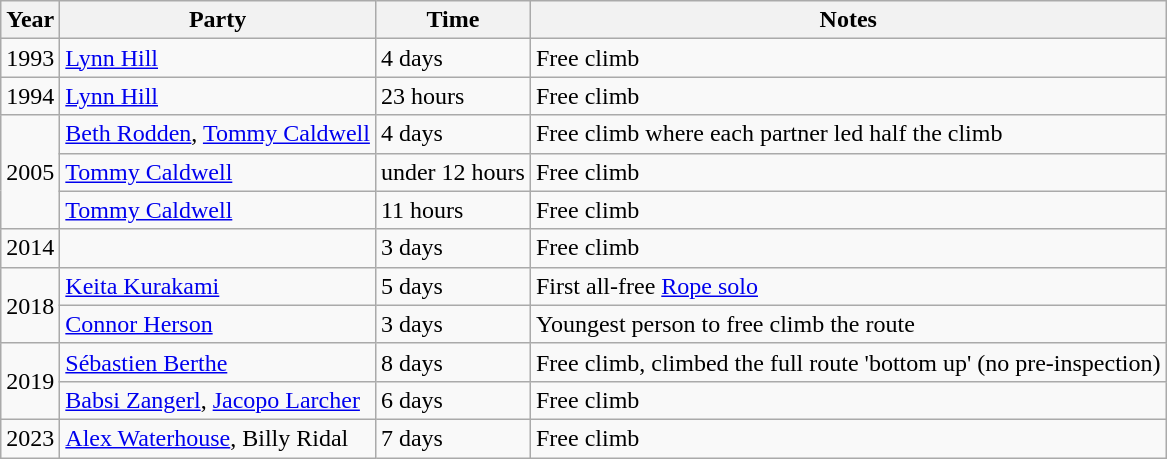<table class="wikitable">
<tr>
<th>Year</th>
<th>Party</th>
<th>Time</th>
<th>Notes</th>
</tr>
<tr>
<td>1993</td>
<td><a href='#'>Lynn Hill</a></td>
<td>4 days</td>
<td>Free climb</td>
</tr>
<tr>
<td>1994</td>
<td><a href='#'>Lynn Hill</a></td>
<td>23 hours</td>
<td>Free climb</td>
</tr>
<tr>
<td rowspan="3">2005</td>
<td><a href='#'>Beth Rodden</a>, <a href='#'>Tommy Caldwell</a></td>
<td>4 days</td>
<td>Free climb where each partner led half the climb</td>
</tr>
<tr>
<td><a href='#'>Tommy Caldwell</a></td>
<td>under 12 hours</td>
<td>Free climb</td>
</tr>
<tr>
<td><a href='#'>Tommy Caldwell</a></td>
<td>11 hours</td>
<td>Free climb</td>
</tr>
<tr>
<td>2014</td>
<td></td>
<td>3 days</td>
<td>Free climb</td>
</tr>
<tr>
<td rowspan="2">2018</td>
<td><a href='#'>Keita Kurakami</a></td>
<td>5 days</td>
<td>First all-free <a href='#'>Rope solo</a></td>
</tr>
<tr>
<td><a href='#'>Connor Herson</a></td>
<td>3 days</td>
<td>Youngest person to free climb the route</td>
</tr>
<tr>
<td rowspan="2">2019</td>
<td><a href='#'>Sébastien Berthe</a></td>
<td>8 days</td>
<td>Free climb, climbed the full route 'bottom up' (no pre-inspection)</td>
</tr>
<tr>
<td><a href='#'> Babsi Zangerl</a>, <a href='#'>Jacopo Larcher</a></td>
<td>6 days</td>
<td>Free climb</td>
</tr>
<tr>
<td>2023</td>
<td><a href='#'>Alex Waterhouse</a>, Billy Ridal</td>
<td>7 days</td>
<td>Free climb</td>
</tr>
</table>
